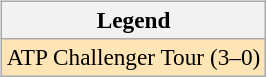<table>
<tr valign=top>
<td><br><table class=wikitable style=font-size:97%>
<tr>
<th>Legend</th>
</tr>
<tr style="background:moccasin;">
<td>ATP Challenger Tour (3–0)</td>
</tr>
</table>
</td>
<td></td>
</tr>
</table>
